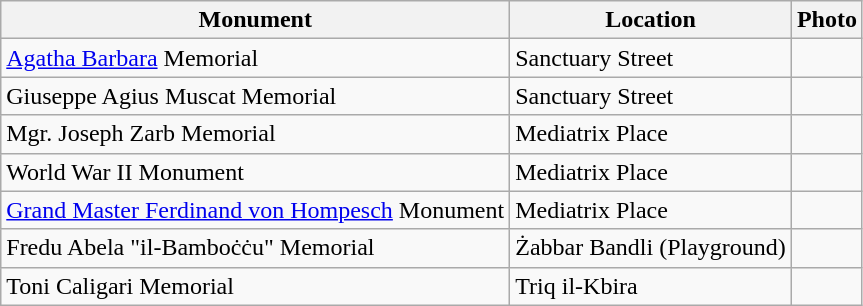<table class="wikitable">
<tr>
<th>Monument</th>
<th>Location</th>
<th>Photo</th>
</tr>
<tr>
<td><a href='#'>Agatha Barbara</a> Memorial</td>
<td>Sanctuary Street</td>
<td></td>
</tr>
<tr>
<td>Giuseppe Agius Muscat Memorial</td>
<td>Sanctuary Street</td>
<td></td>
</tr>
<tr>
<td>Mgr. Joseph Zarb Memorial</td>
<td>Mediatrix Place</td>
<td></td>
</tr>
<tr>
<td>World War II Monument</td>
<td>Mediatrix Place</td>
<td></td>
</tr>
<tr>
<td><a href='#'>Grand Master Ferdinand von Hompesch</a> Monument</td>
<td>Mediatrix Place</td>
<td></td>
</tr>
<tr>
<td>Fredu Abela "il-Bamboċċu" Memorial</td>
<td>Żabbar Bandli (Playground)</td>
<td></td>
</tr>
<tr>
<td>Toni Caligari Memorial</td>
<td>Triq il-Kbira</td>
<td></td>
</tr>
</table>
